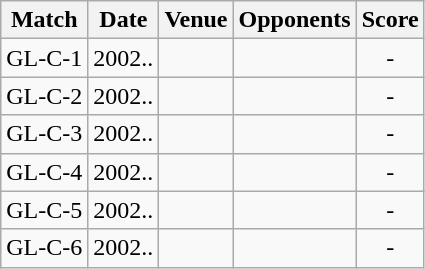<table class="wikitable" style="text-align:center;">
<tr>
<th>Match</th>
<th>Date</th>
<th>Venue</th>
<th>Opponents</th>
<th>Score</th>
</tr>
<tr>
<td>GL-C-1</td>
<td>2002..</td>
<td></td>
<td></td>
<td>-</td>
</tr>
<tr>
<td>GL-C-2</td>
<td>2002..</td>
<td></td>
<td></td>
<td>-</td>
</tr>
<tr>
<td>GL-C-3</td>
<td>2002..</td>
<td></td>
<td></td>
<td>-</td>
</tr>
<tr>
<td>GL-C-4</td>
<td>2002..</td>
<td></td>
<td></td>
<td>-</td>
</tr>
<tr>
<td>GL-C-5</td>
<td>2002..</td>
<td></td>
<td></td>
<td>-</td>
</tr>
<tr>
<td>GL-C-6</td>
<td>2002..</td>
<td></td>
<td></td>
<td>-</td>
</tr>
</table>
